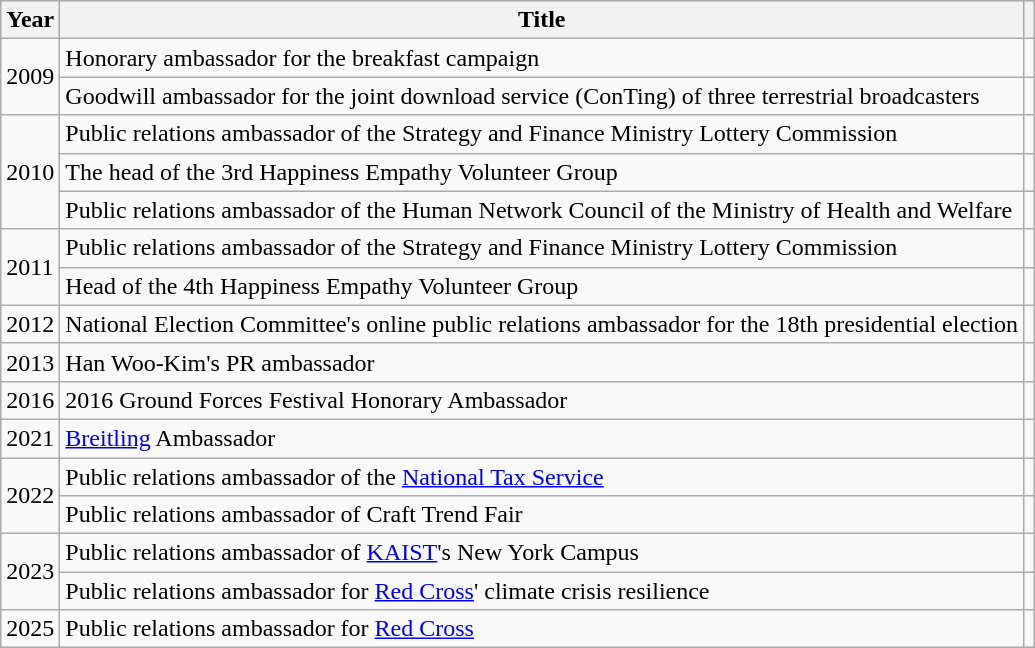<table class="wikitable">
<tr>
<th width=10>Year</th>
<th>Title</th>
<th></th>
</tr>
<tr>
<td rowspan=2>2009</td>
<td>Honorary ambassador for the breakfast campaign</td>
<td></td>
</tr>
<tr>
<td>Goodwill ambassador for the joint download service (ConTing) of three terrestrial broadcasters</td>
<td></td>
</tr>
<tr>
<td rowspan=3>2010</td>
<td>Public relations ambassador of the Strategy and Finance Ministry Lottery Commission</td>
<td></td>
</tr>
<tr>
<td>The head of the 3rd Happiness Empathy Volunteer Group</td>
<td></td>
</tr>
<tr>
<td>Public relations ambassador of the Human Network Council of the Ministry of Health and Welfare</td>
<td></td>
</tr>
<tr>
<td rowspan=2>2011</td>
<td>Public relations ambassador of the Strategy and Finance Ministry Lottery Commission</td>
<td></td>
</tr>
<tr>
<td>Head of the 4th Happiness Empathy Volunteer Group</td>
<td></td>
</tr>
<tr>
<td>2012</td>
<td>National Election Committee's online public relations ambassador for the 18th presidential election</td>
<td></td>
</tr>
<tr>
<td>2013</td>
<td>Han Woo-Kim's PR ambassador</td>
<td></td>
</tr>
<tr>
<td>2016</td>
<td>2016 Ground Forces Festival Honorary Ambassador</td>
<td></td>
</tr>
<tr>
<td>2021</td>
<td><a href='#'>Breitling</a> Ambassador</td>
<td></td>
</tr>
<tr>
<td rowspan="2">2022</td>
<td>Public relations ambassador of the <a href='#'>National Tax Service</a></td>
<td></td>
</tr>
<tr>
<td>Public relations ambassador of Craft Trend Fair</td>
<td></td>
</tr>
<tr>
<td rowspan="2">2023</td>
<td>Public relations ambassador of <a href='#'>KAIST</a>'s New York Campus</td>
<td></td>
</tr>
<tr>
<td>Public relations ambassador for <a href='#'>Red Cross</a>' climate crisis resilience</td>
<td></td>
</tr>
<tr>
<td>2025</td>
<td>Public relations ambassador for <a href='#'>Red Cross</a></td>
<td></td>
</tr>
</table>
